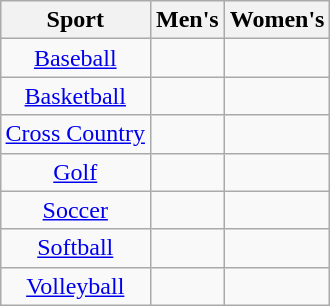<table class="wikitable" style="margin:auto; text-align:center">
<tr>
<th>Sport</th>
<th>Men's</th>
<th>Women's</th>
</tr>
<tr>
<td><a href='#'>Baseball</a></td>
<td></td>
<td></td>
</tr>
<tr>
<td><a href='#'>Basketball</a></td>
<td></td>
<td></td>
</tr>
<tr>
<td><a href='#'>Cross Country</a></td>
<td></td>
<td></td>
</tr>
<tr>
<td><a href='#'>Golf</a></td>
<td></td>
<td></td>
</tr>
<tr>
<td><a href='#'>Soccer</a></td>
<td></td>
<td></td>
</tr>
<tr>
<td><a href='#'>Softball</a></td>
<td></td>
<td></td>
</tr>
<tr>
<td><a href='#'>Volleyball</a></td>
<td></td>
<td></td>
</tr>
</table>
